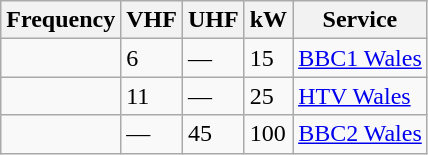<table class="wikitable sortable">
<tr>
<th>Frequency</th>
<th>VHF</th>
<th>UHF</th>
<th>kW</th>
<th>Service</th>
</tr>
<tr>
<td></td>
<td>6</td>
<td>—</td>
<td>15</td>
<td><a href='#'>BBC1 Wales</a></td>
</tr>
<tr>
<td></td>
<td>11</td>
<td>—</td>
<td>25</td>
<td><a href='#'>HTV Wales</a></td>
</tr>
<tr>
<td></td>
<td>—</td>
<td>45</td>
<td>100</td>
<td><a href='#'>BBC2 Wales</a></td>
</tr>
</table>
